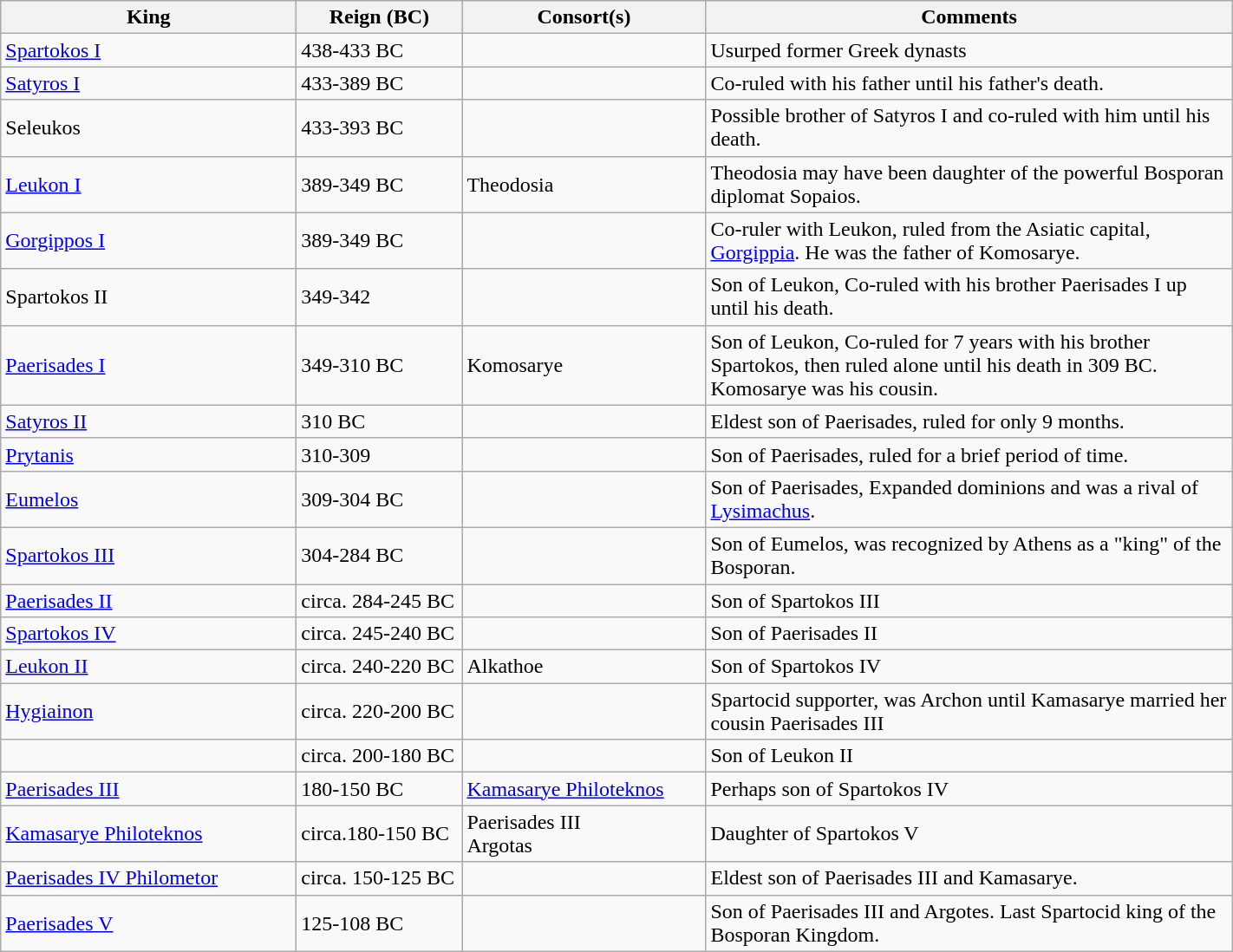<table class="wikitable" align="center" | style="margin: 1em auto 1em auto; width: 75%">
<tr>
<th width="220px">King</th>
<th align="center"  width="120px">Reign (BC)</th>
<th width="180px">Consort(s)</th>
<th>Comments</th>
</tr>
<tr>
<td><a href='#'>Spartokos I</a></td>
<td>438-433 BC</td>
<td></td>
<td>Usurped former Greek dynasts</td>
</tr>
<tr>
<td><a href='#'>Satyros I</a></td>
<td>433-389 BC</td>
<td></td>
<td>Co-ruled with his father until his father's death.</td>
</tr>
<tr>
<td>Seleukos</td>
<td>433-393 BC</td>
<td></td>
<td>Possible brother of Satyros I and co-ruled with him until his death.</td>
</tr>
<tr>
<td><a href='#'>Leukon I</a></td>
<td>389-349 BC</td>
<td>Theodosia</td>
<td>Theodosia may have been daughter of the powerful Bosporan diplomat Sopaios.</td>
</tr>
<tr>
<td><a href='#'>Gorgippos I</a></td>
<td>389-349 BC</td>
<td></td>
<td>Co-ruler with Leukon, ruled from the Asiatic capital, <a href='#'>Gorgippia</a>. He was the father of Komosarye.</td>
</tr>
<tr>
<td>Spartokos II</td>
<td>349-342</td>
<td></td>
<td>Son of Leukon, Co-ruled with his brother Paerisades I up until his death.</td>
</tr>
<tr>
<td><a href='#'>Paerisades I</a></td>
<td>349-310 BC</td>
<td>Komosarye</td>
<td>Son of Leukon, Co-ruled for 7 years with his brother Spartokos, then ruled alone until his death in 309 BC. Komosarye was his cousin.</td>
</tr>
<tr>
<td><a href='#'>Satyros II</a></td>
<td>310 BC</td>
<td></td>
<td>Eldest son of Paerisades, ruled for only 9 months.</td>
</tr>
<tr>
<td><a href='#'>Prytanis</a></td>
<td>310-309</td>
<td></td>
<td>Son of Paerisades, ruled for a brief period of time.</td>
</tr>
<tr>
<td><a href='#'>Eumelos</a></td>
<td>309-304 BC</td>
<td></td>
<td>Son of Paerisades, Expanded dominions and was a rival of <a href='#'>Lysimachus</a>.</td>
</tr>
<tr>
<td><a href='#'>Spartokos III</a></td>
<td>304-284 BC</td>
<td></td>
<td>Son of Eumelos, was recognized by Athens as a "king" of the Bosporan.</td>
</tr>
<tr>
<td><a href='#'>Paerisades II</a></td>
<td>circa. 284-245 BC</td>
<td></td>
<td>Son of Spartokos III</td>
</tr>
<tr>
<td><a href='#'>Spartokos IV</a></td>
<td>circa. 245-240 BC</td>
<td></td>
<td>Son of Paerisades II</td>
</tr>
<tr>
<td><a href='#'>Leukon II</a></td>
<td>circa. 240-220 BC</td>
<td>Alkathoe</td>
<td>Son of Spartokos IV</td>
</tr>
<tr>
<td><a href='#'>Hygiainon</a></td>
<td>circa. 220-200 BC</td>
<td></td>
<td>Spartocid supporter, was Archon until Kamasarye married her cousin Paerisades III</td>
</tr>
<tr>
<td></td>
<td>circa. 200-180 BC</td>
<td></td>
<td>Son of Leukon II</td>
</tr>
<tr>
<td><a href='#'>Paerisades III</a></td>
<td>180-150 BC</td>
<td><a href='#'>Kamasarye Philoteknos</a></td>
<td>Perhaps son of Spartokos IV</td>
</tr>
<tr>
<td><a href='#'>Kamasarye Philoteknos</a></td>
<td>circa.180-150 BC</td>
<td>Paerisades III<br>Argotas</td>
<td>Daughter of Spartokos V</td>
</tr>
<tr>
<td><a href='#'>Paerisades IV Philometor</a></td>
<td>circa. 150-125 BC</td>
<td></td>
<td>Eldest son of Paerisades III and Kamasarye.</td>
</tr>
<tr>
<td><a href='#'>Paerisades V</a></td>
<td>125-108 BC</td>
<td></td>
<td>Son of Paerisades III and Argotes. Last Spartocid king of the Bosporan Kingdom.</td>
</tr>
</table>
